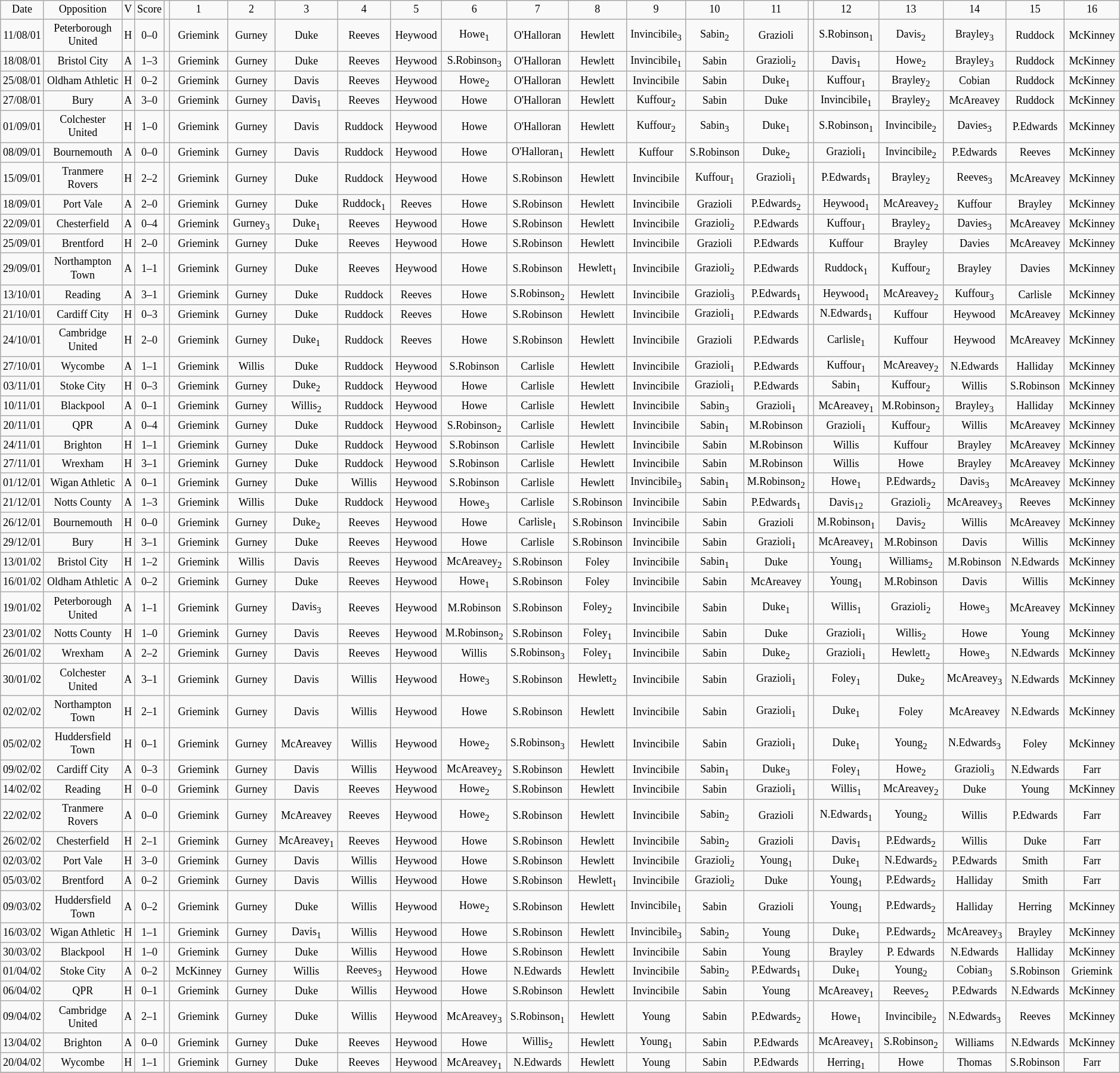<table class="wikitable" style="font-size: 75%; text-align: center;">
<tr style="text-align:center;">
<td style="width:10px; ">Date</td>
<td style="width:150px; ">Opposition</td>
<td style="width:5px; ">V</td>
<td style="width:5px; ">Score</td>
<td style="width:1px; text-align:center;"></td>
<td style="width:95px; ">1</td>
<td style="width:75px; ">2</td>
<td style="width:75px; ">3</td>
<td style="width:75px; ">4</td>
<td style="width:75px; ">5</td>
<td style="width:75px; ">6</td>
<td style="width:75px; ">7</td>
<td style="width:75px; ">8</td>
<td style="width:75px; ">9</td>
<td style="width:75px; ">10</td>
<td style="width:75px; ">11</td>
<td style="width:1px; text-align:center;"></td>
<td style="width:75px; ">12</td>
<td style="width:75px; ">13</td>
<td style="width:75px; ">14</td>
<td style="width:75px; ">15</td>
<td style="width:75px; ">16</td>
</tr>
<tr>
<td>11/08/01</td>
<td>Peterborough United</td>
<td>H</td>
<td>0–0</td>
<td></td>
<td>Griemink</td>
<td>Gurney</td>
<td>Duke</td>
<td>Reeves</td>
<td>Heywood</td>
<td>Howe<sub>1</sub></td>
<td>O'Halloran</td>
<td>Hewlett</td>
<td>Invincibile<sub>3</sub></td>
<td>Sabin<sub>2</sub></td>
<td>Grazioli</td>
<td></td>
<td>S.Robinson<sub>1</sub></td>
<td>Davis<sub>2</sub></td>
<td>Brayley<sub>3</sub></td>
<td>Ruddock</td>
<td>McKinney</td>
</tr>
<tr>
<td>18/08/01</td>
<td>Bristol City</td>
<td>A</td>
<td>1–3</td>
<td></td>
<td>Griemink</td>
<td>Gurney</td>
<td>Duke</td>
<td>Reeves</td>
<td>Heywood</td>
<td>S.Robinson<sub>3</sub></td>
<td>O'Halloran</td>
<td>Hewlett</td>
<td>Invincibile<sub>1</sub></td>
<td>Sabin</td>
<td>Grazioli<sub>2</sub></td>
<td></td>
<td>Davis<sub>1</sub></td>
<td>Howe<sub>2</sub></td>
<td>Brayley<sub>3</sub></td>
<td>Ruddock</td>
<td>McKinney</td>
</tr>
<tr>
<td>25/08/01</td>
<td>Oldham Athletic</td>
<td>H</td>
<td>0–2</td>
<td></td>
<td>Griemink</td>
<td>Gurney</td>
<td>Davis</td>
<td>Reeves</td>
<td>Heywood</td>
<td>Howe<sub>2</sub></td>
<td>O'Halloran</td>
<td>Hewlett</td>
<td>Invincibile</td>
<td>Sabin</td>
<td>Duke<sub>1</sub></td>
<td></td>
<td>Kuffour<sub>1</sub></td>
<td>Brayley<sub>2</sub></td>
<td>Cobian</td>
<td>Ruddock</td>
<td>McKinney</td>
</tr>
<tr>
<td>27/08/01</td>
<td>Bury</td>
<td>A</td>
<td>3–0</td>
<td></td>
<td>Griemink</td>
<td>Gurney</td>
<td>Davis<sub>1</sub></td>
<td>Reeves</td>
<td>Heywood</td>
<td>Howe</td>
<td>O'Halloran</td>
<td>Hewlett</td>
<td>Kuffour<sub>2</sub></td>
<td>Sabin</td>
<td>Duke</td>
<td></td>
<td>Invincibile<sub>1</sub></td>
<td>Brayley<sub>2</sub></td>
<td>McAreavey</td>
<td>Ruddock</td>
<td>McKinney</td>
</tr>
<tr>
<td>01/09/01</td>
<td>Colchester United</td>
<td>H</td>
<td>1–0</td>
<td></td>
<td>Griemink</td>
<td>Gurney</td>
<td>Davis</td>
<td>Ruddock</td>
<td>Heywood</td>
<td>Howe</td>
<td>O'Halloran</td>
<td>Hewlett</td>
<td>Kuffour<sub>2</sub></td>
<td>Sabin<sub>3</sub></td>
<td>Duke<sub>1</sub></td>
<td></td>
<td>S.Robinson<sub>1</sub></td>
<td>Invincibile<sub>2</sub></td>
<td>Davies<sub>3</sub></td>
<td>P.Edwards</td>
<td>McKinney</td>
</tr>
<tr>
<td>08/09/01</td>
<td>Bournemouth</td>
<td>A</td>
<td>0–0</td>
<td></td>
<td>Griemink</td>
<td>Gurney</td>
<td>Davis</td>
<td>Ruddock</td>
<td>Heywood</td>
<td>Howe</td>
<td>O'Halloran<sub>1</sub></td>
<td>Hewlett</td>
<td>Kuffour</td>
<td>S.Robinson</td>
<td>Duke<sub>2</sub></td>
<td></td>
<td>Grazioli<sub>1</sub></td>
<td>Invincibile<sub>2</sub></td>
<td>P.Edwards</td>
<td>Reeves</td>
<td>McKinney</td>
</tr>
<tr>
<td>15/09/01</td>
<td>Tranmere Rovers</td>
<td>H</td>
<td>2–2</td>
<td></td>
<td>Griemink</td>
<td>Gurney</td>
<td>Duke</td>
<td>Ruddock</td>
<td>Heywood</td>
<td>Howe</td>
<td>S.Robinson</td>
<td>Hewlett</td>
<td>Invincibile</td>
<td>Kuffour<sub>1</sub></td>
<td>Grazioli<sub>1</sub></td>
<td></td>
<td>P.Edwards<sub>1</sub></td>
<td>Brayley<sub>2</sub></td>
<td>Reeves<sub>3</sub></td>
<td>McAreavey</td>
<td>McKinney</td>
</tr>
<tr>
<td>18/09/01</td>
<td>Port Vale</td>
<td>A</td>
<td>2–0</td>
<td></td>
<td>Griemink</td>
<td>Gurney</td>
<td>Duke</td>
<td>Ruddock<sub>1</sub></td>
<td>Reeves</td>
<td>Howe</td>
<td>S.Robinson</td>
<td>Hewlett</td>
<td>Invincibile</td>
<td>Grazioli</td>
<td>P.Edwards<sub>2</sub></td>
<td></td>
<td>Heywood<sub>1</sub></td>
<td>McAreavey<sub>2</sub></td>
<td>Kuffour</td>
<td>Brayley</td>
<td>McKinney</td>
</tr>
<tr>
<td>22/09/01</td>
<td>Chesterfield</td>
<td>A</td>
<td>0–4</td>
<td></td>
<td>Griemink</td>
<td>Gurney<sub>3</sub></td>
<td>Duke<sub>1</sub></td>
<td>Reeves</td>
<td>Heywood</td>
<td>Howe</td>
<td>S.Robinson</td>
<td>Hewlett</td>
<td>Invincibile</td>
<td>Grazioli<sub>2</sub></td>
<td>P.Edwards</td>
<td></td>
<td>Kuffour<sub>1</sub></td>
<td>Brayley<sub>2</sub></td>
<td>Davies<sub>3</sub></td>
<td>McAreavey</td>
<td>McKinney</td>
</tr>
<tr>
<td>25/09/01</td>
<td>Brentford</td>
<td>H</td>
<td>2–0</td>
<td></td>
<td>Griemink</td>
<td>Gurney</td>
<td>Duke</td>
<td>Reeves</td>
<td>Heywood</td>
<td>Howe</td>
<td>S.Robinson</td>
<td>Hewlett</td>
<td>Invincibile</td>
<td>Grazioli</td>
<td>P.Edwards</td>
<td></td>
<td>Kuffour</td>
<td>Brayley</td>
<td>Davies</td>
<td>McAreavey</td>
<td>McKinney</td>
</tr>
<tr>
<td>29/09/01</td>
<td>Northampton Town</td>
<td>A</td>
<td>1–1</td>
<td></td>
<td>Griemink</td>
<td>Gurney</td>
<td>Duke</td>
<td>Reeves</td>
<td>Heywood</td>
<td>Howe</td>
<td>S.Robinson</td>
<td>Hewlett<sub>1</sub></td>
<td>Invincibile</td>
<td>Grazioli<sub>2</sub></td>
<td>P.Edwards</td>
<td></td>
<td>Ruddock<sub>1</sub></td>
<td>Kuffour<sub>2</sub></td>
<td>Brayley</td>
<td>Davies</td>
<td>McKinney</td>
</tr>
<tr>
<td>13/10/01</td>
<td>Reading</td>
<td>A</td>
<td>3–1</td>
<td></td>
<td>Griemink</td>
<td>Gurney</td>
<td>Duke</td>
<td>Ruddock</td>
<td>Reeves</td>
<td>Howe</td>
<td>S.Robinson<sub>2</sub></td>
<td>Hewlett</td>
<td>Invincibile</td>
<td>Grazioli<sub>3</sub></td>
<td>P.Edwards<sub>1</sub></td>
<td></td>
<td>Heywood<sub>1</sub></td>
<td>McAreavey<sub>2</sub></td>
<td>Kuffour<sub>3</sub></td>
<td>Carlisle</td>
<td>McKinney</td>
</tr>
<tr>
<td>21/10/01</td>
<td>Cardiff City</td>
<td>H</td>
<td>0–3</td>
<td></td>
<td>Griemink</td>
<td>Gurney</td>
<td>Duke</td>
<td>Ruddock</td>
<td>Reeves</td>
<td>Howe</td>
<td>S.Robinson</td>
<td>Hewlett</td>
<td>Invincibile</td>
<td>Grazioli<sub>1</sub></td>
<td>P.Edwards</td>
<td></td>
<td>N.Edwards<sub>1</sub></td>
<td>Kuffour</td>
<td>Heywood</td>
<td>McAreavey</td>
<td>McKinney</td>
</tr>
<tr>
<td>24/10/01</td>
<td>Cambridge United</td>
<td>H</td>
<td>2–0</td>
<td></td>
<td>Griemink</td>
<td>Gurney</td>
<td>Duke<sub>1</sub></td>
<td>Ruddock</td>
<td>Reeves</td>
<td>Howe</td>
<td>S.Robinson</td>
<td>Hewlett</td>
<td>Invincibile</td>
<td>Grazioli</td>
<td>P.Edwards</td>
<td></td>
<td>Carlisle<sub>1</sub></td>
<td>Kuffour</td>
<td>Heywood</td>
<td>McAreavey</td>
<td>McKinney</td>
</tr>
<tr>
<td>27/10/01</td>
<td>Wycombe</td>
<td>A</td>
<td>1–1</td>
<td></td>
<td>Griemink</td>
<td>Willis</td>
<td>Duke</td>
<td>Ruddock</td>
<td>Heywood</td>
<td>S.Robinson</td>
<td>Carlisle</td>
<td>Hewlett</td>
<td>Invincibile</td>
<td>Grazioli<sub>1</sub></td>
<td>P.Edwards</td>
<td></td>
<td>Kuffour<sub>1</sub></td>
<td>McAreavey<sub>2</sub></td>
<td>N.Edwards</td>
<td>Halliday</td>
<td>McKinney</td>
</tr>
<tr>
<td>03/11/01</td>
<td>Stoke City</td>
<td>H</td>
<td>0–3</td>
<td></td>
<td>Griemink</td>
<td>Gurney</td>
<td>Duke<sub>2</sub></td>
<td>Ruddock</td>
<td>Heywood</td>
<td>Howe</td>
<td>Carlisle</td>
<td>Hewlett</td>
<td>Invincibile</td>
<td>Grazioli<sub>1</sub></td>
<td>P.Edwards</td>
<td></td>
<td>Sabin<sub>1</sub></td>
<td>Kuffour<sub>2</sub></td>
<td>Willis</td>
<td>S.Robinson</td>
<td>McKinney</td>
</tr>
<tr>
<td>10/11/01</td>
<td>Blackpool</td>
<td>A</td>
<td>0–1</td>
<td></td>
<td>Griemink</td>
<td>Gurney</td>
<td>Willis<sub>2</sub></td>
<td>Ruddock</td>
<td>Heywood</td>
<td>Howe</td>
<td>Carlisle</td>
<td>Hewlett</td>
<td>Invincibile</td>
<td>Sabin<sub>3</sub></td>
<td>Grazioli<sub>1</sub></td>
<td></td>
<td>McAreavey<sub>1</sub></td>
<td>M.Robinson<sub>2</sub></td>
<td>Brayley<sub>3</sub></td>
<td>Halliday</td>
<td>McKinney</td>
</tr>
<tr>
<td>20/11/01</td>
<td>QPR</td>
<td>A</td>
<td>0–4</td>
<td></td>
<td>Griemink</td>
<td>Gurney</td>
<td>Duke</td>
<td>Ruddock</td>
<td>Heywood</td>
<td>S.Robinson<sub>2</sub></td>
<td>Carlisle</td>
<td>Hewlett</td>
<td>Invincibile</td>
<td>Sabin<sub>1</sub></td>
<td>M.Robinson</td>
<td></td>
<td>Grazioli<sub>1</sub></td>
<td>Kuffour<sub>2</sub></td>
<td>Willis</td>
<td>McAreavey</td>
<td>McKinney</td>
</tr>
<tr>
<td>24/11/01</td>
<td>Brighton</td>
<td>H</td>
<td>1–1</td>
<td></td>
<td>Griemink</td>
<td>Gurney</td>
<td>Duke</td>
<td>Ruddock</td>
<td>Heywood</td>
<td>S.Robinson</td>
<td>Carlisle</td>
<td>Hewlett</td>
<td>Invincibile</td>
<td>Sabin</td>
<td>M.Robinson</td>
<td></td>
<td>Willis</td>
<td>Kuffour</td>
<td>Brayley</td>
<td>McAreavey</td>
<td>McKinney</td>
</tr>
<tr>
<td>27/11/01</td>
<td>Wrexham</td>
<td>H</td>
<td>3–1</td>
<td></td>
<td>Griemink</td>
<td>Gurney</td>
<td>Duke</td>
<td>Ruddock</td>
<td>Heywood</td>
<td>S.Robinson</td>
<td>Carlisle</td>
<td>Hewlett</td>
<td>Invincibile</td>
<td>Sabin</td>
<td>M.Robinson</td>
<td></td>
<td>Willis</td>
<td>Howe</td>
<td>Brayley</td>
<td>McAreavey</td>
<td>McKinney</td>
</tr>
<tr>
<td>01/12/01</td>
<td>Wigan Athletic</td>
<td>A</td>
<td>0–1</td>
<td></td>
<td>Griemink</td>
<td>Gurney</td>
<td>Duke</td>
<td>Willis</td>
<td>Heywood</td>
<td>S.Robinson</td>
<td>Carlisle</td>
<td>Hewlett</td>
<td>Invincibile<sub>3</sub></td>
<td>Sabin<sub>1</sub></td>
<td>M.Robinson<sub>2</sub></td>
<td></td>
<td>Howe<sub>1</sub></td>
<td>P.Edwards<sub>2</sub></td>
<td>Davis<sub>3</sub></td>
<td>McAreavey</td>
<td>McKinney</td>
</tr>
<tr>
<td>21/12/01</td>
<td>Notts County</td>
<td>A</td>
<td>1–3</td>
<td></td>
<td>Griemink</td>
<td>Willis</td>
<td>Duke</td>
<td>Ruddock</td>
<td>Heywood</td>
<td>Howe<sub>3</sub></td>
<td>Carlisle</td>
<td>S.Robinson</td>
<td>Invincibile</td>
<td>Sabin</td>
<td>P.Edwards<sub>1</sub></td>
<td></td>
<td>Davis<sub>12</sub></td>
<td>Grazioli<sub>2</sub></td>
<td>McAreavey<sub>3</sub></td>
<td>Reeves</td>
<td>McKinney</td>
</tr>
<tr>
<td>26/12/01</td>
<td>Bournemouth</td>
<td>H</td>
<td>0–0</td>
<td></td>
<td>Griemink</td>
<td>Gurney</td>
<td>Duke<sub>2</sub></td>
<td>Reeves</td>
<td>Heywood</td>
<td>Howe</td>
<td>Carlisle<sub>1</sub></td>
<td>S.Robinson</td>
<td>Invincibile</td>
<td>Sabin</td>
<td>Grazioli</td>
<td></td>
<td>M.Robinson<sub>1</sub></td>
<td>Davis<sub>2</sub></td>
<td>Willis</td>
<td>McAreavey</td>
<td>McKinney</td>
</tr>
<tr>
<td>29/12/01</td>
<td>Bury</td>
<td>H</td>
<td>3–1</td>
<td></td>
<td>Griemink</td>
<td>Gurney</td>
<td>Duke</td>
<td>Reeves</td>
<td>Heywood</td>
<td>Howe</td>
<td>Carlisle</td>
<td>S.Robinson</td>
<td>Invincibile</td>
<td>Sabin</td>
<td>Grazioli<sub>1</sub></td>
<td></td>
<td>McAreavey<sub>1</sub></td>
<td>M.Robinson</td>
<td>Davis</td>
<td>Willis</td>
<td>McKinney</td>
</tr>
<tr>
<td>13/01/02</td>
<td>Bristol City</td>
<td>H</td>
<td>1–2</td>
<td></td>
<td>Griemink</td>
<td>Willis</td>
<td>Davis</td>
<td>Reeves</td>
<td>Heywood</td>
<td>McAreavey<sub>2</sub></td>
<td>S.Robinson</td>
<td>Foley</td>
<td>Invincibile</td>
<td>Sabin<sub>1</sub></td>
<td>Duke</td>
<td></td>
<td>Young<sub>1</sub></td>
<td>Williams<sub>2</sub></td>
<td>M.Robinson</td>
<td>N.Edwards</td>
<td>McKinney</td>
</tr>
<tr>
<td>16/01/02</td>
<td>Oldham Athletic</td>
<td>A</td>
<td>0–2</td>
<td></td>
<td>Griemink</td>
<td>Gurney</td>
<td>Duke</td>
<td>Reeves</td>
<td>Heywood</td>
<td>Howe<sub>1</sub></td>
<td>S.Robinson</td>
<td>Foley</td>
<td>Invincibile</td>
<td>Sabin</td>
<td>McAreavey</td>
<td></td>
<td>Young<sub>1</sub></td>
<td>M.Robinson</td>
<td>Davis</td>
<td>Willis</td>
<td>McKinney</td>
</tr>
<tr>
<td>19/01/02</td>
<td>Peterborough United</td>
<td>A</td>
<td>1–1</td>
<td></td>
<td>Griemink</td>
<td>Gurney</td>
<td>Davis<sub>3</sub></td>
<td>Reeves</td>
<td>Heywood</td>
<td>M.Robinson</td>
<td>S.Robinson</td>
<td>Foley<sub>2</sub></td>
<td>Invincibile</td>
<td>Sabin</td>
<td>Duke<sub>1</sub></td>
<td></td>
<td>Willis<sub>1</sub></td>
<td>Grazioli<sub>2</sub></td>
<td>Howe<sub>3</sub></td>
<td>McAreavey</td>
<td>McKinney</td>
</tr>
<tr>
<td>23/01/02</td>
<td>Notts County</td>
<td>H</td>
<td>1–0</td>
<td></td>
<td>Griemink</td>
<td>Gurney</td>
<td>Davis</td>
<td>Reeves</td>
<td>Heywood</td>
<td>M.Robinson<sub>2</sub></td>
<td>S.Robinson</td>
<td>Foley<sub>1</sub></td>
<td>Invincibile</td>
<td>Sabin</td>
<td>Duke</td>
<td></td>
<td>Grazioli<sub>1</sub></td>
<td>Willis<sub>2</sub></td>
<td>Howe</td>
<td>Young</td>
<td>McKinney</td>
</tr>
<tr>
<td>26/01/02</td>
<td>Wrexham</td>
<td>A</td>
<td>2–2</td>
<td></td>
<td>Griemink</td>
<td>Gurney</td>
<td>Davis</td>
<td>Reeves</td>
<td>Heywood</td>
<td>Willis</td>
<td>S.Robinson<sub>3</sub></td>
<td>Foley<sub>1</sub></td>
<td>Invincibile</td>
<td>Sabin</td>
<td>Duke<sub>2</sub></td>
<td></td>
<td>Grazioli<sub>1</sub></td>
<td>Hewlett<sub>2</sub></td>
<td>Howe<sub>3</sub></td>
<td>N.Edwards</td>
<td>McKinney</td>
</tr>
<tr>
<td>30/01/02</td>
<td>Colchester United</td>
<td>A</td>
<td>3–1</td>
<td></td>
<td>Griemink</td>
<td>Gurney</td>
<td>Davis</td>
<td>Willis</td>
<td>Heywood</td>
<td>Howe<sub>3</sub></td>
<td>S.Robinson</td>
<td>Hewlett<sub>2</sub></td>
<td>Invincibile</td>
<td>Sabin</td>
<td>Grazioli<sub>1</sub></td>
<td></td>
<td>Foley<sub>1</sub></td>
<td>Duke<sub>2</sub></td>
<td>McAreavey<sub>3</sub></td>
<td>N.Edwards</td>
<td>McKinney</td>
</tr>
<tr>
<td>02/02/02</td>
<td>Northampton Town</td>
<td>H</td>
<td>2–1</td>
<td></td>
<td>Griemink</td>
<td>Gurney</td>
<td>Davis</td>
<td>Willis</td>
<td>Heywood</td>
<td>Howe</td>
<td>S.Robinson</td>
<td>Hewlett</td>
<td>Invincibile</td>
<td>Sabin</td>
<td>Grazioli<sub>1</sub></td>
<td></td>
<td>Duke<sub>1</sub></td>
<td>Foley</td>
<td>McAreavey</td>
<td>N.Edwards</td>
<td>McKinney</td>
</tr>
<tr>
<td>05/02/02</td>
<td>Huddersfield Town</td>
<td>H</td>
<td>0–1</td>
<td></td>
<td>Griemink</td>
<td>Gurney</td>
<td>McAreavey</td>
<td>Willis</td>
<td>Heywood</td>
<td>Howe<sub>2</sub></td>
<td>S.Robinson<sub>3</sub></td>
<td>Hewlett</td>
<td>Invincibile</td>
<td>Sabin</td>
<td>Grazioli<sub>1</sub></td>
<td></td>
<td>Duke<sub>1</sub></td>
<td>Young<sub>2</sub></td>
<td>N.Edwards<sub>3</sub></td>
<td>Foley</td>
<td>McKinney</td>
</tr>
<tr>
<td>09/02/02</td>
<td>Cardiff City</td>
<td>A</td>
<td>0–3</td>
<td></td>
<td>Griemink</td>
<td>Gurney</td>
<td>Davis</td>
<td>Willis</td>
<td>Heywood</td>
<td>McAreavey<sub>2</sub></td>
<td>S.Robinson</td>
<td>Hewlett</td>
<td>Invincibile</td>
<td>Sabin<sub>1</sub></td>
<td>Duke<sub>3</sub></td>
<td></td>
<td>Foley<sub>1</sub></td>
<td>Howe<sub>2</sub></td>
<td>Grazioli<sub>3</sub></td>
<td>N.Edwards</td>
<td>Farr</td>
</tr>
<tr>
<td>14/02/02</td>
<td>Reading</td>
<td>H</td>
<td>0–0</td>
<td></td>
<td>Griemink</td>
<td>Gurney</td>
<td>Davis</td>
<td>Reeves</td>
<td>Heywood</td>
<td>Howe<sub>2</sub></td>
<td>S.Robinson</td>
<td>Hewlett</td>
<td>Invincibile</td>
<td>Sabin</td>
<td>Grazioli<sub>1</sub></td>
<td></td>
<td>Willis<sub>1</sub></td>
<td>McAreavey<sub>2</sub></td>
<td>Duke</td>
<td>Young</td>
<td>McKinney</td>
</tr>
<tr>
<td>22/02/02</td>
<td>Tranmere Rovers</td>
<td>A</td>
<td>0–0</td>
<td></td>
<td>Griemink</td>
<td>Gurney</td>
<td>McAreavey</td>
<td>Reeves</td>
<td>Heywood</td>
<td>Howe<sub>2</sub></td>
<td>S.Robinson</td>
<td>Hewlett</td>
<td>Invincibile</td>
<td>Sabin<sub>2</sub></td>
<td>Grazioli</td>
<td></td>
<td>N.Edwards<sub>1</sub></td>
<td>Young<sub>2</sub></td>
<td>Willis</td>
<td>P.Edwards</td>
<td>Farr</td>
</tr>
<tr>
<td>26/02/02</td>
<td>Chesterfield</td>
<td>H</td>
<td>2–1</td>
<td></td>
<td>Griemink</td>
<td>Gurney</td>
<td>McAreavey<sub>1</sub></td>
<td>Reeves</td>
<td>Heywood</td>
<td>Howe</td>
<td>S.Robinson</td>
<td>Hewlett</td>
<td>Invincibile</td>
<td>Sabin<sub>2</sub></td>
<td>Grazioli</td>
<td></td>
<td>Davis<sub>1</sub></td>
<td>P.Edwards<sub>2</sub></td>
<td>Willis</td>
<td>Duke</td>
<td>Farr</td>
</tr>
<tr>
<td>02/03/02</td>
<td>Port Vale</td>
<td>H</td>
<td>3–0</td>
<td></td>
<td>Griemink</td>
<td>Gurney</td>
<td>Davis</td>
<td>Willis</td>
<td>Heywood</td>
<td>Howe</td>
<td>S.Robinson</td>
<td>Hewlett</td>
<td>Invincibile</td>
<td>Grazioli<sub>2</sub></td>
<td>Young<sub>1</sub></td>
<td></td>
<td>Duke<sub>1</sub></td>
<td>N.Edwards<sub>2</sub></td>
<td>P.Edwards</td>
<td>Smith</td>
<td>Farr</td>
</tr>
<tr>
<td>05/03/02</td>
<td>Brentford</td>
<td>A</td>
<td>0–2</td>
<td></td>
<td>Griemink</td>
<td>Gurney</td>
<td>Davis</td>
<td>Willis</td>
<td>Heywood</td>
<td>Howe</td>
<td>S.Robinson</td>
<td>Hewlett<sub>1</sub></td>
<td>Invincibile</td>
<td>Grazioli<sub>2</sub></td>
<td>Duke</td>
<td></td>
<td>Young<sub>1</sub></td>
<td>P.Edwards<sub>2</sub></td>
<td>Halliday</td>
<td>Smith</td>
<td>Farr</td>
</tr>
<tr>
<td>09/03/02</td>
<td>Huddersfield Town</td>
<td>A</td>
<td>0–2</td>
<td></td>
<td>Griemink</td>
<td>Gurney</td>
<td>Duke</td>
<td>Willis</td>
<td>Heywood</td>
<td>Howe<sub>2</sub></td>
<td>S.Robinson</td>
<td>Hewlett</td>
<td>Invincibile<sub>1</sub></td>
<td>Sabin</td>
<td>Grazioli</td>
<td></td>
<td>Young<sub>1</sub></td>
<td>P.Edwards<sub>2</sub></td>
<td>Halliday</td>
<td>Herring</td>
<td>McKinney</td>
</tr>
<tr>
<td>16/03/02</td>
<td>Wigan Athletic</td>
<td>H</td>
<td>1–1</td>
<td></td>
<td>Griemink</td>
<td>Gurney</td>
<td>Davis<sub>1</sub></td>
<td>Willis</td>
<td>Heywood</td>
<td>Howe</td>
<td>S.Robinson</td>
<td>Hewlett</td>
<td>Invincibile<sub>3</sub></td>
<td>Sabin<sub>2</sub></td>
<td>Young</td>
<td></td>
<td>Duke<sub>1</sub></td>
<td>P.Edwards<sub>2</sub></td>
<td>McAreavey<sub>3</sub></td>
<td>Brayley</td>
<td>McKinney</td>
</tr>
<tr>
<td>30/03/02</td>
<td>Blackpool</td>
<td>H</td>
<td>1–0</td>
<td></td>
<td>Griemink</td>
<td>Gurney</td>
<td>Duke</td>
<td>Willis</td>
<td>Heywood</td>
<td>Howe</td>
<td>S.Robinson</td>
<td>Hewlett</td>
<td>Invincibile</td>
<td>Sabin</td>
<td>Young</td>
<td></td>
<td>Brayley</td>
<td>P. Edwards</td>
<td>N.Edwards</td>
<td>Halliday</td>
<td>McKinney</td>
</tr>
<tr>
<td>01/04/02</td>
<td>Stoke City</td>
<td>A</td>
<td>0–2</td>
<td></td>
<td>McKinney</td>
<td>Gurney</td>
<td>Willis</td>
<td>Reeves<sub>3</sub></td>
<td>Heywood</td>
<td>Howe</td>
<td>N.Edwards</td>
<td>Hewlett</td>
<td>Invincibile</td>
<td>Sabin<sub>2</sub></td>
<td>P.Edwards<sub>1</sub></td>
<td></td>
<td>Duke<sub>1</sub></td>
<td>Young<sub>2</sub></td>
<td>Cobian<sub>3</sub></td>
<td>S.Robinson</td>
<td>Griemink</td>
</tr>
<tr>
<td>06/04/02</td>
<td>QPR</td>
<td>H</td>
<td>0–1</td>
<td></td>
<td>Griemink</td>
<td>Gurney</td>
<td>Duke</td>
<td>Willis</td>
<td>Heywood</td>
<td>Howe</td>
<td>S.Robinson</td>
<td>Hewlett</td>
<td>Invincibile</td>
<td>Sabin</td>
<td>Young</td>
<td></td>
<td>McAreavey<sub>1</sub></td>
<td>Reeves<sub>2</sub></td>
<td>P.Edwards</td>
<td>N.Edwards</td>
<td>McKinney</td>
</tr>
<tr>
<td>09/04/02</td>
<td>Cambridge United</td>
<td>A</td>
<td>2–1</td>
<td></td>
<td>Griemink</td>
<td>Gurney</td>
<td>Duke</td>
<td>Willis</td>
<td>Heywood</td>
<td>McAreavey<sub>3</sub></td>
<td>S.Robinson<sub>1</sub></td>
<td>Hewlett</td>
<td>Young</td>
<td>Sabin</td>
<td>P.Edwards<sub>2</sub></td>
<td></td>
<td>Howe<sub>1</sub></td>
<td>Invincibile<sub>2</sub></td>
<td>N.Edwards<sub>3</sub></td>
<td>Reeves</td>
<td>McKinney</td>
</tr>
<tr>
<td>13/04/02</td>
<td>Brighton</td>
<td>A</td>
<td>0–0</td>
<td></td>
<td>Griemink</td>
<td>Gurney</td>
<td>Duke</td>
<td>Reeves</td>
<td>Heywood</td>
<td>Howe</td>
<td>Willis<sub>2</sub></td>
<td>Hewlett</td>
<td>Young<sub>1</sub></td>
<td>Sabin</td>
<td>P.Edwards</td>
<td></td>
<td>McAreavey<sub>1</sub></td>
<td>S.Robinson<sub>2</sub></td>
<td>Williams</td>
<td>N.Edwards</td>
<td>McKinney</td>
</tr>
<tr>
<td>20/04/02</td>
<td>Wycombe</td>
<td>H</td>
<td>1–1</td>
<td></td>
<td>Griemink</td>
<td>Gurney</td>
<td>Duke</td>
<td>Reeves</td>
<td>Heywood</td>
<td>McAreavey<sub>1</sub></td>
<td>N.Edwards</td>
<td>Hewlett</td>
<td>Young</td>
<td>Sabin</td>
<td>P.Edwards</td>
<td></td>
<td>Herring<sub>1</sub></td>
<td>Howe</td>
<td>Thomas</td>
<td>S.Robinson</td>
<td>Farr</td>
</tr>
<tr>
</tr>
</table>
